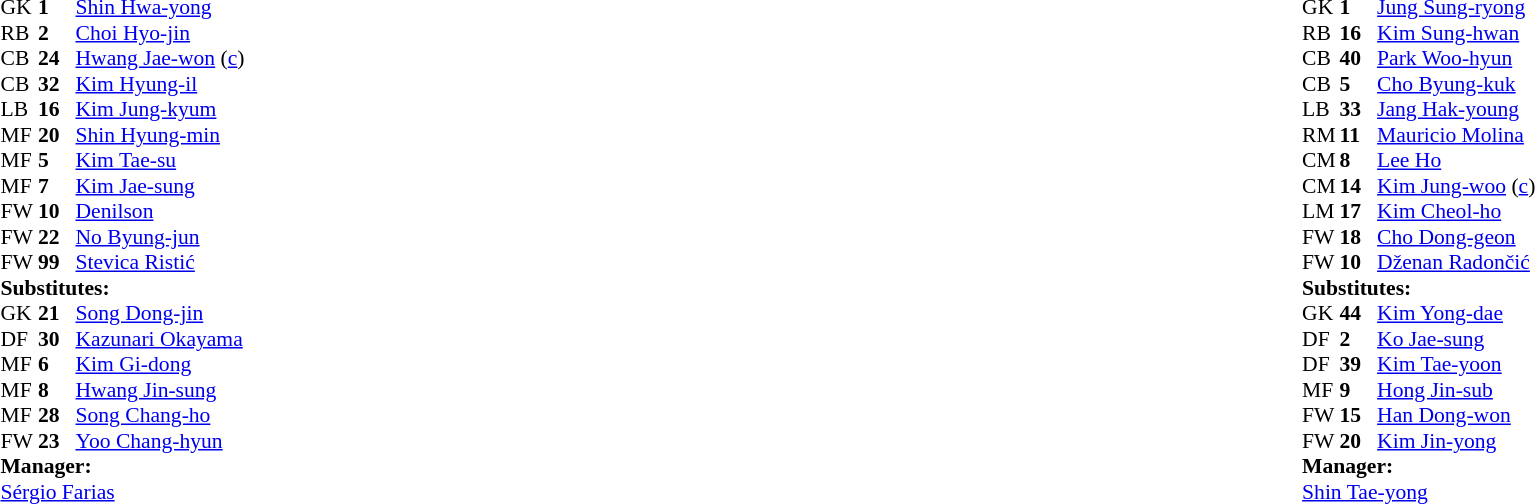<table width="100%">
<tr>
<td valign="top" width="50%"><br><table style="font-size: 90%" cellspacing="0" cellpadding="0">
<tr>
<th width=25></th>
<th width=25></th>
</tr>
<tr>
<td>GK</td>
<td><strong>1</strong></td>
<td> <a href='#'>Shin Hwa-yong</a></td>
</tr>
<tr>
<td>RB</td>
<td><strong>2</strong></td>
<td> <a href='#'>Choi Hyo-jin</a></td>
<td></td>
</tr>
<tr>
<td>CB</td>
<td><strong>24</strong></td>
<td> <a href='#'>Hwang Jae-won</a> (<a href='#'>c</a>)</td>
</tr>
<tr>
<td>CB</td>
<td><strong>32</strong></td>
<td> <a href='#'>Kim Hyung-il</a></td>
</tr>
<tr>
<td>LB</td>
<td><strong>16</strong></td>
<td> <a href='#'>Kim Jung-kyum</a></td>
</tr>
<tr>
<td>MF</td>
<td><strong>20</strong></td>
<td> <a href='#'>Shin Hyung-min</a></td>
<td></td>
</tr>
<tr>
<td>MF</td>
<td><strong>5</strong></td>
<td> <a href='#'>Kim Tae-su</a></td>
</tr>
<tr>
<td>MF</td>
<td><strong>7</strong></td>
<td> <a href='#'>Kim Jae-sung</a></td>
<td></td>
<td></td>
</tr>
<tr>
<td>FW</td>
<td><strong>10</strong></td>
<td> <a href='#'>Denilson</a></td>
<td></td>
<td></td>
</tr>
<tr>
<td>FW</td>
<td><strong>22</strong></td>
<td> <a href='#'>No Byung-jun</a></td>
</tr>
<tr>
<td>FW</td>
<td><strong>99</strong></td>
<td> <a href='#'>Stevica Ristić</a></td>
<td></td>
<td></td>
</tr>
<tr>
<td colspan=3><strong>Substitutes:</strong></td>
</tr>
<tr>
<td>GK</td>
<td><strong>21</strong></td>
<td> <a href='#'>Song Dong-jin</a></td>
</tr>
<tr>
<td>DF</td>
<td><strong>30</strong></td>
<td> <a href='#'>Kazunari Okayama</a></td>
</tr>
<tr>
<td>MF</td>
<td><strong>6</strong></td>
<td> <a href='#'>Kim Gi-dong</a></td>
</tr>
<tr>
<td>MF</td>
<td><strong>8</strong></td>
<td> <a href='#'>Hwang Jin-sung</a></td>
<td></td>
<td></td>
</tr>
<tr>
<td>MF</td>
<td><strong>28</strong></td>
<td> <a href='#'>Song Chang-ho</a></td>
<td></td>
<td></td>
</tr>
<tr>
<td>FW</td>
<td><strong>23</strong></td>
<td> <a href='#'>Yoo Chang-hyun</a></td>
<td></td>
<td></td>
</tr>
<tr>
<td colspan=3><strong>Manager:</strong></td>
</tr>
<tr>
<td colspan=4> <a href='#'>Sérgio Farias</a></td>
</tr>
</table>
</td>
<td valign="top"></td>
<td valign="top" width="50%"><br><table style="font-size: 90%" cellspacing="0" cellpadding="0" align=center>
<tr>
<th width=25></th>
<th width=25></th>
</tr>
<tr>
<td>GK</td>
<td><strong>1</strong></td>
<td> <a href='#'>Jung Sung-ryong</a></td>
</tr>
<tr>
<td>RB</td>
<td><strong>16</strong></td>
<td> <a href='#'>Kim Sung-hwan</a></td>
</tr>
<tr>
<td>CB</td>
<td><strong>40</strong></td>
<td> <a href='#'>Park Woo-hyun</a></td>
<td></td>
</tr>
<tr>
<td>CB</td>
<td><strong>5</strong></td>
<td> <a href='#'>Cho Byung-kuk</a></td>
<td></td>
</tr>
<tr>
<td>LB</td>
<td><strong>33</strong></td>
<td> <a href='#'>Jang Hak-young</a></td>
<td></td>
</tr>
<tr>
<td>RM</td>
<td><strong>11</strong></td>
<td> <a href='#'>Mauricio Molina</a></td>
</tr>
<tr>
<td>CM</td>
<td><strong>8</strong></td>
<td> <a href='#'>Lee Ho</a></td>
<td></td>
</tr>
<tr>
<td>CM</td>
<td><strong>14</strong></td>
<td> <a href='#'>Kim Jung-woo</a> (<a href='#'>c</a>)</td>
</tr>
<tr>
<td>LM</td>
<td><strong>17</strong></td>
<td> <a href='#'>Kim Cheol-ho</a></td>
</tr>
<tr>
<td>FW</td>
<td><strong>18</strong></td>
<td> <a href='#'>Cho Dong-geon</a></td>
<td></td>
<td></td>
</tr>
<tr>
<td>FW</td>
<td><strong>10</strong></td>
<td> <a href='#'>Dženan Radončić</a></td>
<td></td>
</tr>
<tr>
<td colspan=3><strong>Substitutes:</strong></td>
</tr>
<tr>
<td>GK</td>
<td><strong>44</strong></td>
<td> <a href='#'>Kim Yong-dae</a></td>
</tr>
<tr>
<td>DF</td>
<td><strong>2</strong></td>
<td> <a href='#'>Ko Jae-sung</a></td>
</tr>
<tr>
<td>DF</td>
<td><strong>39</strong></td>
<td> <a href='#'>Kim Tae-yoon</a></td>
</tr>
<tr>
<td>MF</td>
<td><strong>9</strong></td>
<td> <a href='#'>Hong Jin-sub</a></td>
</tr>
<tr>
<td>FW</td>
<td><strong>15</strong></td>
<td> <a href='#'>Han Dong-won</a></td>
</tr>
<tr>
<td>FW</td>
<td><strong>20</strong></td>
<td> <a href='#'>Kim Jin-yong</a></td>
<td></td>
<td></td>
</tr>
<tr>
<td colspan=3><strong>Manager:</strong></td>
</tr>
<tr>
<td colspan=4> <a href='#'>Shin Tae-yong</a></td>
</tr>
</table>
</td>
</tr>
</table>
